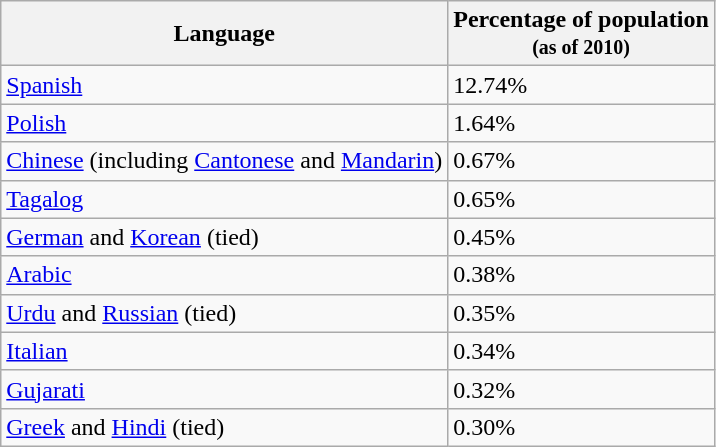<table class="wikitable sortable" style="margin-left:1em; float:center">
<tr>
<th>Language</th>
<th>Percentage of population<br><small>(as of 2010)</small></th>
</tr>
<tr>
<td><a href='#'>Spanish</a></td>
<td>12.74%</td>
</tr>
<tr>
<td><a href='#'>Polish</a></td>
<td>1.64%</td>
</tr>
<tr>
<td><a href='#'>Chinese</a> (including <a href='#'>Cantonese</a> and <a href='#'>Mandarin</a>)</td>
<td>0.67%</td>
</tr>
<tr>
<td><a href='#'>Tagalog</a></td>
<td>0.65%</td>
</tr>
<tr>
<td><a href='#'>German</a> and <a href='#'>Korean</a> (tied)</td>
<td>0.45%</td>
</tr>
<tr>
<td><a href='#'>Arabic</a></td>
<td>0.38%</td>
</tr>
<tr>
<td><a href='#'>Urdu</a> and <a href='#'>Russian</a> (tied)</td>
<td>0.35%</td>
</tr>
<tr>
<td><a href='#'>Italian</a></td>
<td>0.34%</td>
</tr>
<tr>
<td><a href='#'>Gujarati</a></td>
<td>0.32%</td>
</tr>
<tr>
<td><a href='#'>Greek</a> and <a href='#'>Hindi</a> (tied)</td>
<td>0.30%</td>
</tr>
</table>
